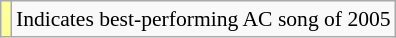<table class="wikitable" style="font-size:90%;">
<tr>
<td style="background-color:#FFFF99"></td>
<td>Indicates best-performing AC song of 2005</td>
</tr>
</table>
